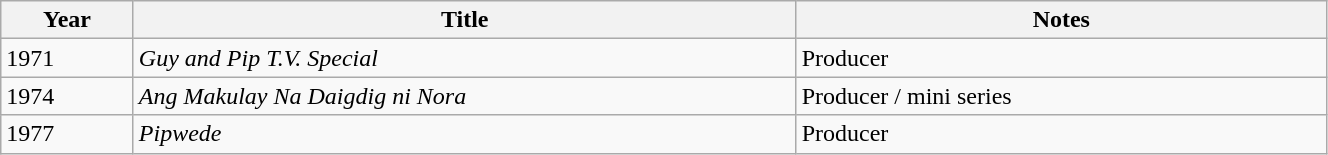<table style="width:70%;" class="wikitable sortable">
<tr>
<th style="width:10%;">Year</th>
<th style="width:50%;">Title</th>
<th style="width:45%;">Notes</th>
</tr>
<tr>
<td>1971</td>
<td><em>Guy and Pip T.V. Special</em></td>
<td>Producer</td>
</tr>
<tr>
<td>1974</td>
<td><em>Ang Makulay Na Daigdig ni Nora</em></td>
<td>Producer / mini series</td>
</tr>
<tr>
<td>1977</td>
<td><em>Pipwede</em></td>
<td>Producer</td>
</tr>
</table>
